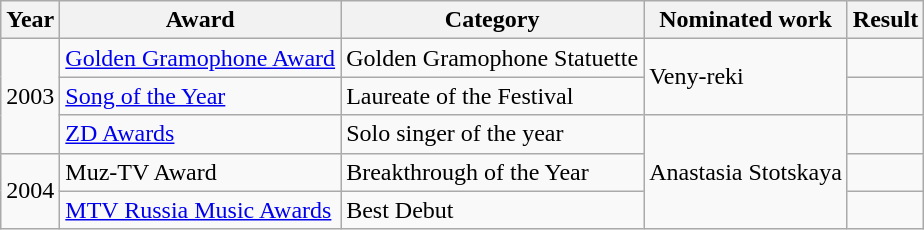<table class="wikitable">
<tr>
<th>Year</th>
<th>Award</th>
<th>Category</th>
<th>Nominated work</th>
<th>Result</th>
</tr>
<tr>
<td rowspan="3">2003</td>
<td><a href='#'>Golden Gramophone Award</a></td>
<td>Golden Gramophone Statuette</td>
<td rowspan="2">Veny-reki</td>
<td></td>
</tr>
<tr>
<td><a href='#'>Song of the Year</a></td>
<td>Laureate of the Festival</td>
<td></td>
</tr>
<tr>
<td><a href='#'>ZD Awards</a></td>
<td>Solo singer of the year</td>
<td rowspan="3">Anastasia Stotskaya</td>
<td></td>
</tr>
<tr>
<td rowspan="2">2004</td>
<td>Muz-TV Award</td>
<td>Breakthrough of the Year</td>
<td></td>
</tr>
<tr>
<td><a href='#'>MTV Russia Music Awards</a></td>
<td>Best Debut</td>
<td></td>
</tr>
</table>
